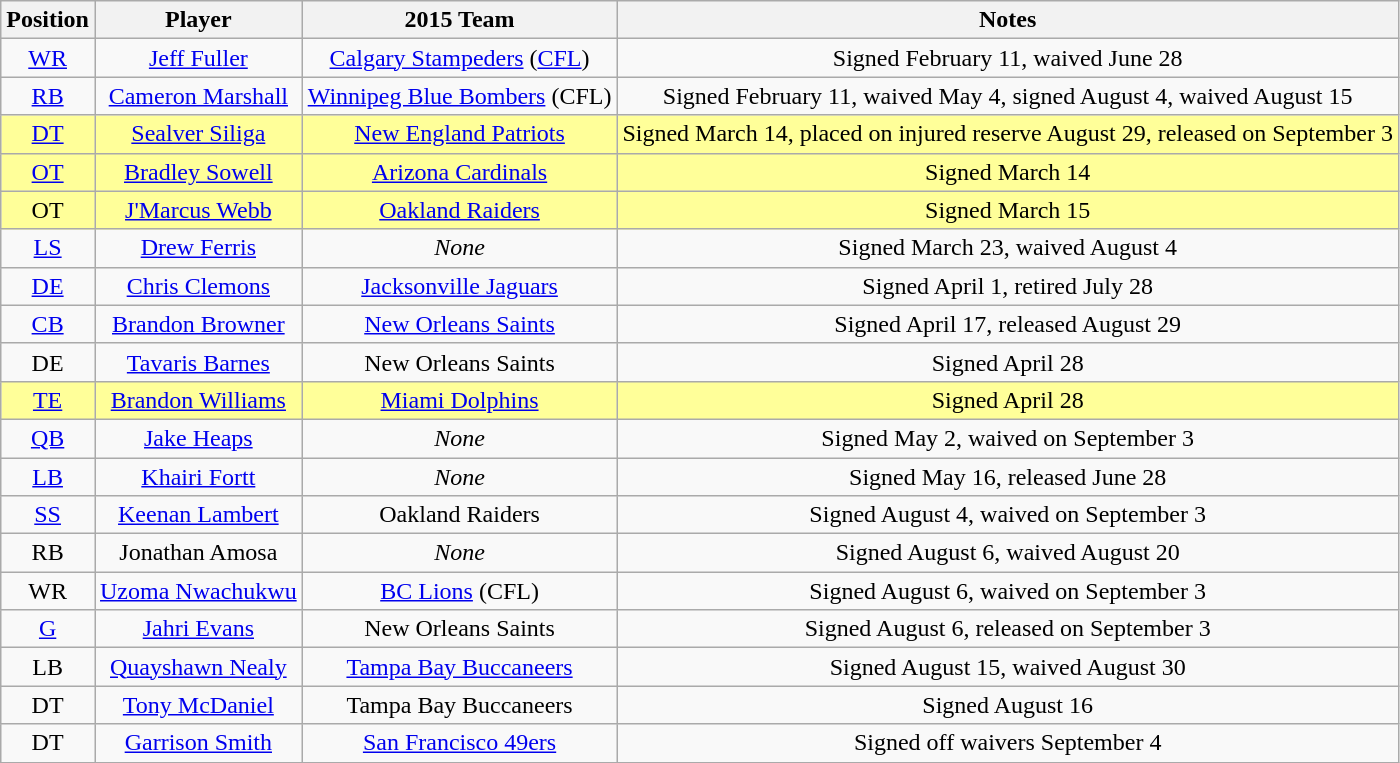<table class="wikitable" style="text-align:center">
<tr>
<th>Position</th>
<th>Player</th>
<th>2015 Team</th>
<th>Notes</th>
</tr>
<tr>
<td><a href='#'>WR</a></td>
<td><a href='#'>Jeff Fuller</a></td>
<td><a href='#'>Calgary Stampeders</a> (<a href='#'>CFL</a>)</td>
<td>Signed February 11, waived June 28</td>
</tr>
<tr>
<td><a href='#'>RB</a></td>
<td><a href='#'>Cameron Marshall</a></td>
<td><a href='#'>Winnipeg Blue Bombers</a> (CFL)</td>
<td>Signed February 11, waived May 4, signed August 4, waived August 15</td>
</tr>
<tr style="background:#ff9;">
<td><a href='#'>DT</a></td>
<td><a href='#'>Sealver Siliga</a></td>
<td><a href='#'>New England Patriots</a></td>
<td>Signed March 14, placed on injured reserve August 29, released on September 3</td>
</tr>
<tr style="background:#ff9;">
<td><a href='#'>OT</a></td>
<td><a href='#'>Bradley Sowell</a></td>
<td><a href='#'>Arizona Cardinals</a></td>
<td>Signed March 14</td>
</tr>
<tr style="background:#ff9;">
<td>OT</td>
<td><a href='#'>J'Marcus Webb</a></td>
<td><a href='#'>Oakland Raiders</a></td>
<td>Signed March 15</td>
</tr>
<tr>
<td><a href='#'>LS</a></td>
<td><a href='#'>Drew Ferris</a></td>
<td><em>None</em></td>
<td>Signed March 23, waived August 4</td>
</tr>
<tr>
<td><a href='#'>DE</a></td>
<td><a href='#'>Chris Clemons</a></td>
<td><a href='#'>Jacksonville Jaguars</a></td>
<td>Signed April 1, retired July 28</td>
</tr>
<tr>
<td><a href='#'>CB</a></td>
<td><a href='#'>Brandon Browner</a></td>
<td><a href='#'>New Orleans Saints</a></td>
<td>Signed April 17, released August 29</td>
</tr>
<tr>
<td>DE</td>
<td><a href='#'>Tavaris Barnes</a></td>
<td>New Orleans Saints</td>
<td>Signed April 28</td>
</tr>
<tr style="background:#ff9;">
<td><a href='#'>TE</a></td>
<td><a href='#'>Brandon Williams</a></td>
<td><a href='#'>Miami Dolphins</a></td>
<td>Signed April 28</td>
</tr>
<tr>
<td><a href='#'>QB</a></td>
<td><a href='#'>Jake Heaps</a></td>
<td><em>None</em></td>
<td>Signed May 2, waived on September 3</td>
</tr>
<tr>
<td><a href='#'>LB</a></td>
<td><a href='#'>Khairi Fortt</a></td>
<td><em>None</em></td>
<td>Signed May 16, released June 28</td>
</tr>
<tr>
<td><a href='#'>SS</a></td>
<td><a href='#'>Keenan Lambert</a></td>
<td>Oakland Raiders</td>
<td>Signed August 4, waived on September 3</td>
</tr>
<tr>
<td>RB</td>
<td>Jonathan Amosa</td>
<td><em>None</em></td>
<td>Signed August 6, waived August 20</td>
</tr>
<tr>
<td>WR</td>
<td><a href='#'>Uzoma Nwachukwu</a></td>
<td><a href='#'>BC Lions</a> (CFL)</td>
<td>Signed August 6, waived on September 3</td>
</tr>
<tr>
<td><a href='#'>G</a></td>
<td><a href='#'>Jahri Evans</a></td>
<td>New Orleans Saints</td>
<td>Signed August 6, released on September 3</td>
</tr>
<tr>
<td>LB</td>
<td><a href='#'>Quayshawn Nealy</a></td>
<td><a href='#'>Tampa Bay Buccaneers</a></td>
<td>Signed August 15, waived August 30</td>
</tr>
<tr>
<td>DT</td>
<td><a href='#'>Tony McDaniel</a></td>
<td>Tampa Bay Buccaneers</td>
<td>Signed August 16</td>
</tr>
<tr>
<td>DT</td>
<td><a href='#'>Garrison Smith</a></td>
<td><a href='#'>San Francisco 49ers</a></td>
<td>Signed off waivers September 4</td>
</tr>
</table>
